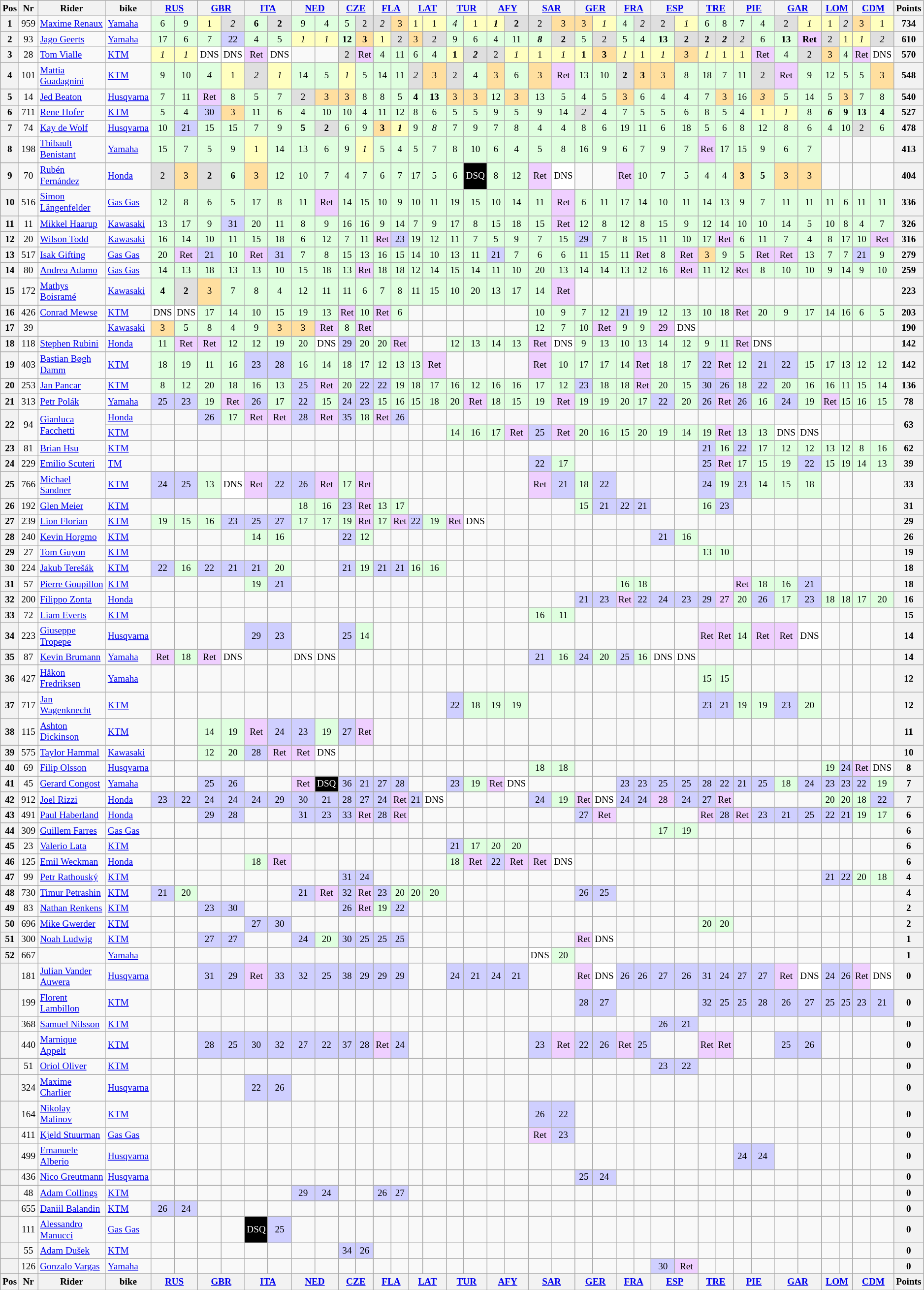<table class="wikitable" style="font-size: 80%; text-align:center">
<tr valign="top">
<th valign="middle">Pos</th>
<th valign="middle">Nr</th>
<th valign="middle">Rider</th>
<th valign="middle">bike</th>
<th colspan=2><a href='#'>RUS</a><br></th>
<th colspan=2><a href='#'>GBR</a><br></th>
<th colspan=2><a href='#'>ITA</a><br></th>
<th colspan=2><a href='#'>NED</a><br></th>
<th colspan=2><a href='#'>CZE</a><br></th>
<th colspan=2><a href='#'>FLA</a><br></th>
<th colspan=2><a href='#'>LAT</a><br></th>
<th colspan=2><a href='#'>TUR</a><br></th>
<th colspan=2><a href='#'>AFY</a><br></th>
<th colspan=2><a href='#'>SAR</a><br></th>
<th colspan=2><a href='#'>GER</a><br></th>
<th colspan=2><a href='#'>FRA</a><br></th>
<th colspan=2><a href='#'>ESP</a><br></th>
<th colspan=2><a href='#'>TRE</a><br></th>
<th colspan=2><a href='#'>PIE</a><br></th>
<th colspan=2><a href='#'>GAR</a><br></th>
<th colspan=2><a href='#'>LOM</a><br></th>
<th colspan=2><a href='#'>CDM</a><br></th>
<th valign="middle">Points</th>
</tr>
<tr>
<th>1</th>
<td>959</td>
<td align=left> <a href='#'>Maxime Renaux</a></td>
<td align=left><a href='#'>Yamaha</a></td>
<td style="background:#dfffdf;">6</td>
<td style="background:#dfffdf;">9</td>
<td style="background:#ffffbf;">1</td>
<td style="background:#dfdfdf;"><em>2</em></td>
<td style="background:#dfffdf;"><strong>6</strong></td>
<td style="background:#dfdfdf;"><strong>2</strong></td>
<td style="background:#dfffdf;">9</td>
<td style="background:#dfffdf;">4</td>
<td style="background:#dfffdf;">5</td>
<td style="background:#dfdfdf;">2</td>
<td style="background:#dfdfdf;"><em>2</em></td>
<td style="background:#ffdf9f;">3</td>
<td style="background:#ffffbf;">1</td>
<td style="background:#ffffbf;">1</td>
<td style="background:#dfffdf;"><em>4</em></td>
<td style="background:#ffffbf;">1</td>
<td style="background:#ffffbf;"><strong><em>1</em></strong></td>
<td style="background:#dfdfdf;"><strong>2</strong></td>
<td style="background:#dfdfdf;">2</td>
<td style="background:#ffdf9f;">3</td>
<td style="background:#ffdf9f;">3</td>
<td style="background:#ffffbf;"><em>1</em></td>
<td style="background:#dfffdf;">4</td>
<td style="background:#dfdfdf;"><em>2</em></td>
<td style="background:#dfdfdf;">2</td>
<td style="background:#ffffbf;"><em>1</em></td>
<td style="background:#dfffdf;">6</td>
<td style="background:#dfffdf;">8</td>
<td style="background:#dfffdf;">7</td>
<td style="background:#dfffdf;">4</td>
<td style="background:#dfdfdf;">2</td>
<td style="background:#ffffbf;"><em>1</em></td>
<td style="background:#ffffbf;">1</td>
<td style="background:#dfdfdf;"><em>2</em></td>
<td style="background:#ffdf9f;">3</td>
<td style="background:#ffffbf;">1</td>
<th>734</th>
</tr>
<tr>
<th>2</th>
<td>93</td>
<td align=left> <a href='#'>Jago Geerts</a></td>
<td align=left><a href='#'>Yamaha</a></td>
<td style="background:#dfffdf;">17</td>
<td style="background:#dfffdf;">6</td>
<td style="background:#dfffdf;">7</td>
<td style="background:#cfcfff;">22</td>
<td style="background:#dfffdf;">4</td>
<td style="background:#dfffdf;">5</td>
<td style="background:#ffffbf;"><em>1</em></td>
<td style="background:#ffffbf;"><em>1</em></td>
<td style="background:#dfffdf;"><strong>12</strong></td>
<td style="background:#ffdf9f;"><strong>3</strong></td>
<td style="background:#ffffbf;">1</td>
<td style="background:#dfdfdf;">2</td>
<td style="background:#ffdf9f;">3</td>
<td style="background:#dfdfdf;">2</td>
<td style="background:#dfffdf;">9</td>
<td style="background:#dfffdf;">6</td>
<td style="background:#dfffdf;">4</td>
<td style="background:#dfffdf;">11</td>
<td style="background:#dfffdf;"><strong><em>8</em></strong></td>
<td style="background:#dfdfdf;"><strong>2</strong></td>
<td style="background:#dfffdf;">5</td>
<td style="background:#dfdfdf;">2</td>
<td style="background:#dfffdf;">5</td>
<td style="background:#dfffdf;">4</td>
<td style="background:#dfffdf;"><strong>13</strong></td>
<td style="background:#dfdfdf;"><strong>2</strong></td>
<td style="background:#dfdfdf;"><strong>2</strong></td>
<td style="background:#dfdfdf;"><strong><em>2</em></strong></td>
<td style="background:#dfdfdf;"><em>2</em></td>
<td style="background:#dfffdf;">6</td>
<td style="background:#dfffdf;"><strong>13</strong></td>
<td style="background:#efcfff;"><strong>Ret</strong></td>
<td style="background:#dfdfdf;">2</td>
<td style="background:#ffffbf;">1</td>
<td style="background:#ffffbf;"><em>1</em></td>
<td style="background:#dfdfdf;"><em>2</em></td>
<th>610</th>
</tr>
<tr>
<th>3</th>
<td>28</td>
<td align=left> <a href='#'>Tom Vialle</a></td>
<td align=left><a href='#'>KTM</a></td>
<td style="background:#ffffbf;"><em>1</em></td>
<td style="background:#ffffbf;"><em>1</em></td>
<td style="background:#ffffff;">DNS</td>
<td style="background:#ffffff;">DNS</td>
<td style="background:#efcfff;">Ret</td>
<td style="background:#ffffff;">DNS</td>
<td></td>
<td></td>
<td style="background:#dfdfdf;">2</td>
<td style="background:#efcfff;">Ret</td>
<td style="background:#dfffdf;">4</td>
<td style="background:#dfffdf;">11</td>
<td style="background:#dfffdf;">6</td>
<td style="background:#dfffdf;">4</td>
<td style="background:#ffffbf;"><strong>1</strong></td>
<td style="background:#dfdfdf;"><strong><em>2</em></strong></td>
<td style="background:#dfdfdf;">2</td>
<td style="background:#ffffbf;"><em>1</em></td>
<td style="background:#ffffbf;">1</td>
<td style="background:#ffffbf;"><em>1</em></td>
<td style="background:#ffffbf;"><strong>1</strong></td>
<td style="background:#ffdf9f;"><strong>3</strong></td>
<td style="background:#ffffbf;"><em>1</em></td>
<td style="background:#ffffbf;">1</td>
<td style="background:#ffffbf;"><em>1</em></td>
<td style="background:#ffdf9f;">3</td>
<td style="background:#ffffbf;"><em>1</em></td>
<td style="background:#ffffbf;">1</td>
<td style="background:#ffffbf;">1</td>
<td style="background:#efcfff;">Ret</td>
<td style="background:#dfffdf;">4</td>
<td style="background:#dfdfdf;">2</td>
<td style="background:#ffdf9f;">3</td>
<td style="background:#dfffdf;">4</td>
<td style="background:#efcfff;">Ret</td>
<td style="background:#ffffff;">DNS</td>
<th>570</th>
</tr>
<tr>
<th>4</th>
<td>101</td>
<td align=left> <a href='#'>Mattia Guadagnini</a></td>
<td align=left><a href='#'>KTM</a></td>
<td style="background:#dfffdf;">9</td>
<td style="background:#dfffdf;">10</td>
<td style="background:#dfffdf;"><em>4</em></td>
<td style="background:#ffffbf;">1</td>
<td style="background:#dfdfdf;"><em>2</em></td>
<td style="background:#ffffbf;"><em>1</em></td>
<td style="background:#dfffdf;">14</td>
<td style="background:#dfffdf;">5</td>
<td style="background:#ffffbf;"><em>1</em></td>
<td style="background:#dfffdf;">5</td>
<td style="background:#dfffdf;">14</td>
<td style="background:#dfffdf;">11</td>
<td style="background:#dfdfdf;"><em>2</em></td>
<td style="background:#ffdf9f;">3</td>
<td style="background:#dfdfdf;">2</td>
<td style="background:#dfffdf;">4</td>
<td style="background:#ffdf9f;">3</td>
<td style="background:#dfffdf;">6</td>
<td style="background:#ffdf9f;">3</td>
<td style="background:#efcfff;">Ret</td>
<td style="background:#dfffdf;">13</td>
<td style="background:#dfffdf;">10</td>
<td style="background:#dfdfdf;"><strong>2</strong></td>
<td style="background:#ffdf9f;"><strong>3</strong></td>
<td style="background:#ffdf9f;">3</td>
<td style="background:#dfffdf;">8</td>
<td style="background:#dfffdf;">18</td>
<td style="background:#dfffdf;">7</td>
<td style="background:#dfffdf;">11</td>
<td style="background:#dfdfdf;">2</td>
<td style="background:#efcfff;">Ret</td>
<td style="background:#dfffdf;">9</td>
<td style="background:#dfffdf;">12</td>
<td style="background:#dfffdf;">5</td>
<td style="background:#dfffdf;">5</td>
<td style="background:#ffdf9f;">3</td>
<th>548</th>
</tr>
<tr>
<th>5</th>
<td>14</td>
<td align=left> <a href='#'>Jed Beaton</a></td>
<td align=left><a href='#'>Husqvarna</a></td>
<td style="background:#dfffdf;">7</td>
<td style="background:#dfffdf;">11</td>
<td style="background:#efcfff;">Ret</td>
<td style="background:#dfffdf;">8</td>
<td style="background:#dfffdf;">5</td>
<td style="background:#dfffdf;">7</td>
<td style="background:#dfdfdf;">2</td>
<td style="background:#ffdf9f;">3</td>
<td style="background:#ffdf9f;">3</td>
<td style="background:#dfffdf;">8</td>
<td style="background:#dfffdf;">8</td>
<td style="background:#dfffdf;">5</td>
<td style="background:#dfffdf;"><strong>4</strong></td>
<td style="background:#dfffdf;"><strong>13</strong></td>
<td style="background:#ffdf9f;">3</td>
<td style="background:#ffdf9f;">3</td>
<td style="background:#dfffdf;">12</td>
<td style="background:#ffdf9f;">3</td>
<td style="background:#dfffdf;">13</td>
<td style="background:#dfffdf;">5</td>
<td style="background:#dfffdf;">4</td>
<td style="background:#dfffdf;">5</td>
<td style="background:#ffdf9f;">3</td>
<td style="background:#dfffdf;">6</td>
<td style="background:#dfffdf;">4</td>
<td style="background:#dfffdf;">4</td>
<td style="background:#dfffdf;">7</td>
<td style="background:#ffdf9f;">3</td>
<td style="background:#dfffdf;">16</td>
<td style="background:#ffdf9f;"><em>3</em></td>
<td style="background:#dfffdf;">5</td>
<td style="background:#dfffdf;">14</td>
<td style="background:#dfffdf;">5</td>
<td style="background:#ffdf9f;">3</td>
<td style="background:#dfffdf;">7</td>
<td style="background:#dfffdf;">8</td>
<th>540</th>
</tr>
<tr>
<th>6</th>
<td>711</td>
<td align=left> <a href='#'>Rene Hofer</a></td>
<td align=left><a href='#'>KTM</a></td>
<td style="background:#dfffdf;">5</td>
<td style="background:#dfffdf;">4</td>
<td style="background:#cfcfff;">30</td>
<td style="background:#ffdf9f;">3</td>
<td style="background:#dfffdf;">11</td>
<td style="background:#dfffdf;">6</td>
<td style="background:#dfffdf;">4</td>
<td style="background:#dfffdf;">10</td>
<td style="background:#dfffdf;">10</td>
<td style="background:#dfffdf;">4</td>
<td style="background:#dfffdf;">11</td>
<td style="background:#dfffdf;">12</td>
<td style="background:#dfffdf;">8</td>
<td style="background:#dfffdf;">6</td>
<td style="background:#dfffdf;">5</td>
<td style="background:#dfffdf;">5</td>
<td style="background:#dfffdf;">9</td>
<td style="background:#dfffdf;">5</td>
<td style="background:#dfffdf;">9</td>
<td style="background:#dfffdf;">14</td>
<td style="background:#dfdfdf;"><em>2</em></td>
<td style="background:#dfffdf;">4</td>
<td style="background:#dfffdf;">7</td>
<td style="background:#dfffdf;">5</td>
<td style="background:#dfffdf;">5</td>
<td style="background:#dfffdf;">6</td>
<td style="background:#dfffdf;">8</td>
<td style="background:#dfffdf;">5</td>
<td style="background:#dfffdf;">4</td>
<td style="background:#ffffbf;">1</td>
<td style="background:#ffffbf;"><em>1</em></td>
<td style="background:#dfffdf;">8</td>
<td style="background:#dfffdf;"><strong><em>6</em></strong></td>
<td style="background:#dfffdf;"><strong>9</strong></td>
<td style="background:#dfffdf;"><strong>13</strong></td>
<td style="background:#dfffdf;"><strong>4</strong></td>
<th>527</th>
</tr>
<tr>
<th>7</th>
<td>74</td>
<td align=left> <a href='#'>Kay de Wolf</a></td>
<td align=left><a href='#'>Husqvarna</a></td>
<td style="background:#dfffdf;">10</td>
<td style="background:#cfcfff;">21</td>
<td style="background:#dfffdf;">15</td>
<td style="background:#dfffdf;">15</td>
<td style="background:#dfffdf;">7</td>
<td style="background:#dfffdf;">9</td>
<td style="background:#dfffdf;"><strong>5</strong></td>
<td style="background:#dfdfdf;"><strong>2</strong></td>
<td style="background:#dfffdf;">6</td>
<td style="background:#dfffdf;">9</td>
<td style="background:#ffdf9f;"><strong>3</strong></td>
<td style="background:#ffffbf;"><strong><em>1</em></strong></td>
<td style="background:#dfffdf;">9</td>
<td style="background:#dfffdf;"><em>8</em></td>
<td style="background:#dfffdf;">7</td>
<td style="background:#dfffdf;">9</td>
<td style="background:#dfffdf;">7</td>
<td style="background:#dfffdf;">8</td>
<td style="background:#dfffdf;">4</td>
<td style="background:#dfffdf;">4</td>
<td style="background:#dfffdf;">8</td>
<td style="background:#dfffdf;">6</td>
<td style="background:#dfffdf;">19</td>
<td style="background:#dfffdf;">11</td>
<td style="background:#dfffdf;">6</td>
<td style="background:#dfffdf;">18</td>
<td style="background:#dfffdf;">5</td>
<td style="background:#dfffdf;">6</td>
<td style="background:#dfffdf;">8</td>
<td style="background:#dfffdf;">12</td>
<td style="background:#dfffdf;">8</td>
<td style="background:#dfffdf;">6</td>
<td style="background:#dfffdf;">4</td>
<td style="background:#dfffdf;">10</td>
<td style="background:#dfdfdf;">2</td>
<td style="background:#dfffdf;">6</td>
<th>478</th>
</tr>
<tr>
<th>8</th>
<td>198</td>
<td align=left> <a href='#'>Thibault Benistant</a></td>
<td align=left><a href='#'>Yamaha</a></td>
<td style="background:#dfffdf;">15</td>
<td style="background:#dfffdf;">7</td>
<td style="background:#dfffdf;">5</td>
<td style="background:#dfffdf;">9</td>
<td style="background:#ffffbf;">1</td>
<td style="background:#dfffdf;">14</td>
<td style="background:#dfffdf;">13</td>
<td style="background:#dfffdf;">6</td>
<td style="background:#dfffdf;">9</td>
<td style="background:#ffffbf;"><em>1</em></td>
<td style="background:#dfffdf;">5</td>
<td style="background:#dfffdf;">4</td>
<td style="background:#dfffdf;">5</td>
<td style="background:#dfffdf;">7</td>
<td style="background:#dfffdf;">8</td>
<td style="background:#dfffdf;">10</td>
<td style="background:#dfffdf;">6</td>
<td style="background:#dfffdf;">4</td>
<td style="background:#dfffdf;">5</td>
<td style="background:#dfffdf;">8</td>
<td style="background:#dfffdf;">16</td>
<td style="background:#dfffdf;">9</td>
<td style="background:#dfffdf;">6</td>
<td style="background:#dfffdf;">7</td>
<td style="background:#dfffdf;">9</td>
<td style="background:#dfffdf;">7</td>
<td style="background:#efcfff;">Ret</td>
<td style="background:#dfffdf;">17</td>
<td style="background:#dfffdf;">15</td>
<td style="background:#dfffdf;">9</td>
<td style="background:#dfffdf;">6</td>
<td style="background:#dfffdf;">7</td>
<td></td>
<td></td>
<td></td>
<td></td>
<th>413</th>
</tr>
<tr>
<th>9</th>
<td>70</td>
<td align=left> <a href='#'>Rubén Fernández</a></td>
<td align=left><a href='#'>Honda</a></td>
<td style="background:#dfdfdf;">2</td>
<td style="background:#ffdf9f;">3</td>
<td style="background:#dfdfdf;"><strong>2</strong></td>
<td style="background:#dfffdf;"><strong>6</strong></td>
<td style="background:#ffdf9f;">3</td>
<td style="background:#dfffdf;">12</td>
<td style="background:#dfffdf;">10</td>
<td style="background:#dfffdf;">7</td>
<td style="background:#dfffdf;">4</td>
<td style="background:#dfffdf;">7</td>
<td style="background:#dfffdf;">6</td>
<td style="background:#dfffdf;">7</td>
<td style="background:#dfffdf;">17</td>
<td style="background:#dfffdf;">5</td>
<td style="background:#dfffdf;">6</td>
<td style="background-color:#000000;color:white">DSQ</td>
<td style="background:#dfffdf;">8</td>
<td style="background:#dfffdf;">12</td>
<td style="background:#efcfff;">Ret</td>
<td style="background:#ffffff;">DNS</td>
<td></td>
<td></td>
<td style="background:#efcfff;">Ret</td>
<td style="background:#dfffdf;">10</td>
<td style="background:#dfffdf;">7</td>
<td style="background:#dfffdf;">5</td>
<td style="background:#dfffdf;">4</td>
<td style="background:#dfffdf;">4</td>
<td style="background:#ffdf9f;"><strong>3</strong></td>
<td style="background:#dfffdf;"><strong>5</strong></td>
<td style="background:#ffdf9f;">3</td>
<td style="background:#ffdf9f;">3</td>
<td></td>
<td></td>
<td></td>
<td></td>
<th>404</th>
</tr>
<tr>
<th>10</th>
<td>516</td>
<td align=left> <a href='#'>Simon Längenfelder</a></td>
<td align=left><a href='#'>Gas Gas</a></td>
<td style="background:#dfffdf;">12</td>
<td style="background:#dfffdf;">8</td>
<td style="background:#dfffdf;">6</td>
<td style="background:#dfffdf;">5</td>
<td style="background:#dfffdf;">17</td>
<td style="background:#dfffdf;">8</td>
<td style="background:#dfffdf;">11</td>
<td style="background:#efcfff;">Ret</td>
<td style="background:#dfffdf;">14</td>
<td style="background:#dfffdf;">15</td>
<td style="background:#dfffdf;">10</td>
<td style="background:#dfffdf;">9</td>
<td style="background:#dfffdf;">10</td>
<td style="background:#dfffdf;">11</td>
<td style="background:#dfffdf;">19</td>
<td style="background:#dfffdf;">15</td>
<td style="background:#dfffdf;">10</td>
<td style="background:#dfffdf;">14</td>
<td style="background:#dfffdf;">11</td>
<td style="background:#efcfff;">Ret</td>
<td style="background:#dfffdf;">6</td>
<td style="background:#dfffdf;">11</td>
<td style="background:#dfffdf;">17</td>
<td style="background:#dfffdf;">14</td>
<td style="background:#dfffdf;">10</td>
<td style="background:#dfffdf;">11</td>
<td style="background:#dfffdf;">14</td>
<td style="background:#dfffdf;">13</td>
<td style="background:#dfffdf;">9</td>
<td style="background:#dfffdf;">7</td>
<td style="background:#dfffdf;">11</td>
<td style="background:#dfffdf;">11</td>
<td style="background:#dfffdf;">11</td>
<td style="background:#dfffdf;">6</td>
<td style="background:#dfffdf;">11</td>
<td style="background:#dfffdf;">11</td>
<th>336</th>
</tr>
<tr>
<th>11</th>
<td>11</td>
<td align=left> <a href='#'>Mikkel Haarup</a></td>
<td align=left><a href='#'>Kawasaki</a></td>
<td style="background:#dfffdf;">13</td>
<td style="background:#dfffdf;">17</td>
<td style="background:#dfffdf;">9</td>
<td style="background:#cfcfff;">31</td>
<td style="background:#dfffdf;">20</td>
<td style="background:#dfffdf;">11</td>
<td style="background:#dfffdf;">8</td>
<td style="background:#dfffdf;">9</td>
<td style="background:#dfffdf;">16</td>
<td style="background:#dfffdf;">16</td>
<td style="background:#dfffdf;">9</td>
<td style="background:#dfffdf;">14</td>
<td style="background:#dfffdf;">7</td>
<td style="background:#dfffdf;">9</td>
<td style="background:#dfffdf;">17</td>
<td style="background:#dfffdf;">8</td>
<td style="background:#dfffdf;">15</td>
<td style="background:#dfffdf;">18</td>
<td style="background:#dfffdf;">15</td>
<td style="background:#efcfff;">Ret</td>
<td style="background:#dfffdf;">12</td>
<td style="background:#dfffdf;">8</td>
<td style="background:#dfffdf;">12</td>
<td style="background:#dfffdf;">8</td>
<td style="background:#dfffdf;">15</td>
<td style="background:#dfffdf;">9</td>
<td style="background:#dfffdf;">12</td>
<td style="background:#dfffdf;">14</td>
<td style="background:#dfffdf;">10</td>
<td style="background:#dfffdf;">10</td>
<td style="background:#dfffdf;">14</td>
<td style="background:#dfffdf;">5</td>
<td style="background:#dfffdf;">10</td>
<td style="background:#dfffdf;">8</td>
<td style="background:#dfffdf;">4</td>
<td style="background:#dfffdf;">7</td>
<th>326</th>
</tr>
<tr>
<th>12</th>
<td>20</td>
<td align=left> <a href='#'>Wilson Todd</a></td>
<td align=left><a href='#'>Kawasaki</a></td>
<td style="background:#dfffdf;">16</td>
<td style="background:#dfffdf;">14</td>
<td style="background:#dfffdf;">10</td>
<td style="background:#dfffdf;">11</td>
<td style="background:#dfffdf;">15</td>
<td style="background:#dfffdf;">18</td>
<td style="background:#dfffdf;">6</td>
<td style="background:#dfffdf;">12</td>
<td style="background:#dfffdf;">7</td>
<td style="background:#dfffdf;">11</td>
<td style="background:#efcfff;">Ret</td>
<td style="background:#cfcfff;">23</td>
<td style="background:#dfffdf;">19</td>
<td style="background:#dfffdf;">12</td>
<td style="background:#dfffdf;">11</td>
<td style="background:#dfffdf;">7</td>
<td style="background:#dfffdf;">5</td>
<td style="background:#dfffdf;">9</td>
<td style="background:#dfffdf;">7</td>
<td style="background:#dfffdf;">15</td>
<td style="background:#cfcfff;">29</td>
<td style="background:#dfffdf;">7</td>
<td style="background:#dfffdf;">8</td>
<td style="background:#dfffdf;">15</td>
<td style="background:#dfffdf;">11</td>
<td style="background:#dfffdf;">10</td>
<td style="background:#dfffdf;">17</td>
<td style="background:#efcfff;">Ret</td>
<td style="background:#dfffdf;">6</td>
<td style="background:#dfffdf;">11</td>
<td style="background:#dfffdf;">7</td>
<td style="background:#dfffdf;">4</td>
<td style="background:#dfffdf;">8</td>
<td style="background:#dfffdf;">17</td>
<td style="background:#dfffdf;">10</td>
<td style="background:#efcfff;">Ret</td>
<th>316</th>
</tr>
<tr>
<th>13</th>
<td>517</td>
<td align=left> <a href='#'>Isak Gifting</a></td>
<td align=left><a href='#'>Gas Gas</a></td>
<td style="background:#dfffdf;">20</td>
<td style="background:#efcfff;">Ret</td>
<td style="background:#cfcfff;">21</td>
<td style="background:#dfffdf;">10</td>
<td style="background:#efcfff;">Ret</td>
<td style="background:#cfcfff;">31</td>
<td style="background:#dfffdf;">7</td>
<td style="background:#dfffdf;">8</td>
<td style="background:#dfffdf;">15</td>
<td style="background:#dfffdf;">13</td>
<td style="background:#dfffdf;">16</td>
<td style="background:#dfffdf;">15</td>
<td style="background:#dfffdf;">14</td>
<td style="background:#dfffdf;">10</td>
<td style="background:#dfffdf;">13</td>
<td style="background:#dfffdf;">11</td>
<td style="background:#cfcfff;">21</td>
<td style="background:#dfffdf;">7</td>
<td style="background:#dfffdf;">6</td>
<td style="background:#dfffdf;">6</td>
<td style="background:#dfffdf;">11</td>
<td style="background:#dfffdf;">15</td>
<td style="background:#dfffdf;">11</td>
<td style="background:#efcfff;">Ret</td>
<td style="background:#dfffdf;">8</td>
<td style="background:#efcfff;">Ret</td>
<td style="background:#ffdf9f;">3</td>
<td style="background:#dfffdf;">9</td>
<td style="background:#dfffdf;">5</td>
<td style="background:#efcfff;">Ret</td>
<td style="background:#efcfff;">Ret</td>
<td style="background:#dfffdf;">13</td>
<td style="background:#dfffdf;">7</td>
<td style="background:#dfffdf;">7</td>
<td style="background:#cfcfff;">21</td>
<td style="background:#dfffdf;">9</td>
<th>279</th>
</tr>
<tr>
<th>14</th>
<td>80</td>
<td align=left> <a href='#'>Andrea Adamo</a></td>
<td align=left><a href='#'>Gas Gas</a></td>
<td style="background:#dfffdf;">14</td>
<td style="background:#dfffdf;">13</td>
<td style="background:#dfffdf;">18</td>
<td style="background:#dfffdf;">13</td>
<td style="background:#dfffdf;">13</td>
<td style="background:#dfffdf;">10</td>
<td style="background:#dfffdf;">15</td>
<td style="background:#dfffdf;">18</td>
<td style="background:#dfffdf;">13</td>
<td style="background:#efcfff;">Ret</td>
<td style="background:#dfffdf;">18</td>
<td style="background:#dfffdf;">18</td>
<td style="background:#dfffdf;">12</td>
<td style="background:#dfffdf;">14</td>
<td style="background:#dfffdf;">15</td>
<td style="background:#dfffdf;">14</td>
<td style="background:#dfffdf;">11</td>
<td style="background:#dfffdf;">10</td>
<td style="background:#dfffdf;">20</td>
<td style="background:#dfffdf;">13</td>
<td style="background:#dfffdf;">14</td>
<td style="background:#dfffdf;">14</td>
<td style="background:#dfffdf;">13</td>
<td style="background:#dfffdf;">12</td>
<td style="background:#dfffdf;">16</td>
<td style="background:#efcfff;">Ret</td>
<td style="background:#dfffdf;">11</td>
<td style="background:#dfffdf;">12</td>
<td style="background:#efcfff;">Ret</td>
<td style="background:#dfffdf;">8</td>
<td style="background:#dfffdf;">10</td>
<td style="background:#dfffdf;">10</td>
<td style="background:#dfffdf;">9</td>
<td style="background:#dfffdf;">14</td>
<td style="background:#dfffdf;">9</td>
<td style="background:#dfffdf;">10</td>
<th>259</th>
</tr>
<tr>
<th>15</th>
<td>172</td>
<td align=left> <a href='#'>Mathys Boisramé</a></td>
<td align=left><a href='#'>Kawasaki</a></td>
<td style="background:#dfffdf;"><strong>4</strong></td>
<td style="background:#dfdfdf;"><strong>2</strong></td>
<td style="background:#ffdf9f;">3</td>
<td style="background:#dfffdf;">7</td>
<td style="background:#dfffdf;">8</td>
<td style="background:#dfffdf;">4</td>
<td style="background:#dfffdf;">12</td>
<td style="background:#dfffdf;">11</td>
<td style="background:#dfffdf;">11</td>
<td style="background:#dfffdf;">6</td>
<td style="background:#dfffdf;">7</td>
<td style="background:#dfffdf;">8</td>
<td style="background:#dfffdf;">11</td>
<td style="background:#dfffdf;">15</td>
<td style="background:#dfffdf;">10</td>
<td style="background:#dfffdf;">20</td>
<td style="background:#dfffdf;">13</td>
<td style="background:#dfffdf;">17</td>
<td style="background:#dfffdf;">14</td>
<td style="background:#efcfff;">Ret</td>
<td></td>
<td></td>
<td></td>
<td></td>
<td></td>
<td></td>
<td></td>
<td></td>
<td></td>
<td></td>
<td></td>
<td></td>
<td></td>
<td></td>
<td></td>
<td></td>
<th>223</th>
</tr>
<tr>
<th>16</th>
<td>426</td>
<td align=left> <a href='#'>Conrad Mewse</a></td>
<td align=left><a href='#'>KTM</a></td>
<td style="background:#ffffff;">DNS</td>
<td style="background:#ffffff;">DNS</td>
<td style="background:#dfffdf;">17</td>
<td style="background:#dfffdf;">14</td>
<td style="background:#dfffdf;">10</td>
<td style="background:#dfffdf;">15</td>
<td style="background:#dfffdf;">19</td>
<td style="background:#dfffdf;">13</td>
<td style="background:#efcfff;">Ret</td>
<td style="background:#dfffdf;">10</td>
<td style="background:#efcfff;">Ret</td>
<td style="background:#dfffdf;">6</td>
<td></td>
<td></td>
<td></td>
<td></td>
<td></td>
<td></td>
<td style="background:#dfffdf;">10</td>
<td style="background:#dfffdf;">9</td>
<td style="background:#dfffdf;">7</td>
<td style="background:#dfffdf;">12</td>
<td style="background:#cfcfff;">21</td>
<td style="background:#dfffdf;">19</td>
<td style="background:#dfffdf;">12</td>
<td style="background:#dfffdf;">13</td>
<td style="background:#dfffdf;">10</td>
<td style="background:#dfffdf;">18</td>
<td style="background:#efcfff;">Ret</td>
<td style="background:#dfffdf;">20</td>
<td style="background:#dfffdf;">9</td>
<td style="background:#dfffdf;">17</td>
<td style="background:#dfffdf;">14</td>
<td style="background:#dfffdf;">16</td>
<td style="background:#dfffdf;">6</td>
<td style="background:#dfffdf;">5</td>
<th>203</th>
</tr>
<tr>
<th>17</th>
<td>39</td>
<td align=left></td>
<td align=left><a href='#'>Kawasaki</a></td>
<td style="background:#ffdf9f;">3</td>
<td style="background:#dfffdf;">5</td>
<td style="background:#dfffdf;">8</td>
<td style="background:#dfffdf;">4</td>
<td style="background:#dfffdf;">9</td>
<td style="background:#ffdf9f;">3</td>
<td style="background:#ffdf9f;">3</td>
<td style="background:#efcfff;">Ret</td>
<td style="background:#dfffdf;">8</td>
<td style="background:#efcfff;">Ret</td>
<td></td>
<td></td>
<td></td>
<td></td>
<td></td>
<td></td>
<td></td>
<td></td>
<td style="background:#dfffdf;">12</td>
<td style="background:#dfffdf;">7</td>
<td style="background:#dfffdf;">10</td>
<td style="background:#efcfff;">Ret</td>
<td style="background:#dfffdf;">9</td>
<td style="background:#dfffdf;">9</td>
<td style="background:#efcfff;">29</td>
<td style="background:#ffffff;">DNS</td>
<td></td>
<td></td>
<td></td>
<td></td>
<td></td>
<td></td>
<td></td>
<td></td>
<td></td>
<td></td>
<th>190</th>
</tr>
<tr>
<th>18</th>
<td>118</td>
<td align=left> <a href='#'>Stephen Rubini</a></td>
<td align=left><a href='#'>Honda</a></td>
<td style="background:#dfffdf;">11</td>
<td style="background:#efcfff;">Ret</td>
<td style="background:#efcfff;">Ret</td>
<td style="background:#dfffdf;">12</td>
<td style="background:#dfffdf;">12</td>
<td style="background:#dfffdf;">19</td>
<td style="background:#dfffdf;">20</td>
<td style="background:#ffffff;">DNS</td>
<td style="background:#cfcfff;">29</td>
<td style="background:#dfffdf;">20</td>
<td style="background:#dfffdf;">20</td>
<td style="background:#efcfff;">Ret</td>
<td></td>
<td></td>
<td style="background:#dfffdf;">12</td>
<td style="background:#dfffdf;">13</td>
<td style="background:#dfffdf;">14</td>
<td style="background:#dfffdf;">13</td>
<td style="background:#efcfff;">Ret</td>
<td style="background:#ffffff;">DNS</td>
<td style="background:#dfffdf;">9</td>
<td style="background:#dfffdf;">13</td>
<td style="background:#dfffdf;">10</td>
<td style="background:#dfffdf;">13</td>
<td style="background:#dfffdf;">14</td>
<td style="background:#dfffdf;">12</td>
<td style="background:#dfffdf;">9</td>
<td style="background:#dfffdf;">11</td>
<td style="background:#efcfff;">Ret</td>
<td style="background:#ffffff;">DNS</td>
<td></td>
<td></td>
<td></td>
<td></td>
<td></td>
<td></td>
<th>142</th>
</tr>
<tr>
<th>19</th>
<td>403</td>
<td align=left> <a href='#'>Bastian Bøgh Damm</a></td>
<td align=left><a href='#'>KTM</a></td>
<td style="background:#dfffdf;">18</td>
<td style="background:#dfffdf;">19</td>
<td style="background:#dfffdf;">11</td>
<td style="background:#dfffdf;">16</td>
<td style="background:#cfcfff;">23</td>
<td style="background:#cfcfff;">28</td>
<td style="background:#dfffdf;">16</td>
<td style="background:#dfffdf;">14</td>
<td style="background:#dfffdf;">18</td>
<td style="background:#dfffdf;">17</td>
<td style="background:#dfffdf;">12</td>
<td style="background:#dfffdf;">13</td>
<td style="background:#dfffdf;">13</td>
<td style="background:#efcfff;">Ret</td>
<td></td>
<td></td>
<td></td>
<td></td>
<td style="background:#efcfff;">Ret</td>
<td style="background:#dfffdf;">10</td>
<td style="background:#dfffdf;">17</td>
<td style="background:#dfffdf;">17</td>
<td style="background:#dfffdf;">14</td>
<td style="background:#efcfff;">Ret</td>
<td style="background:#dfffdf;">18</td>
<td style="background:#dfffdf;">17</td>
<td style="background:#cfcfff;">22</td>
<td style="background:#efcfff;">Ret</td>
<td style="background:#dfffdf;">12</td>
<td style="background:#cfcfff;">21</td>
<td style="background:#cfcfff;">22</td>
<td style="background:#dfffdf;">15</td>
<td style="background:#dfffdf;">17</td>
<td style="background:#dfffdf;">13</td>
<td style="background:#dfffdf;">12</td>
<td style="background:#dfffdf;">12</td>
<th>142</th>
</tr>
<tr>
<th>20</th>
<td>253</td>
<td align=left> <a href='#'>Jan Pancar</a></td>
<td align=left><a href='#'>KTM</a></td>
<td style="background:#dfffdf;">8</td>
<td style="background:#dfffdf;">12</td>
<td style="background:#dfffdf;">20</td>
<td style="background:#dfffdf;">18</td>
<td style="background:#dfffdf;">16</td>
<td style="background:#dfffdf;">13</td>
<td style="background:#cfcfff;">25</td>
<td style="background:#efcfff;">Ret</td>
<td style="background:#dfffdf;">20</td>
<td style="background:#cfcfff;">22</td>
<td style="background:#cfcfff;">22</td>
<td style="background:#dfffdf;">19</td>
<td style="background:#dfffdf;">18</td>
<td style="background:#dfffdf;">17</td>
<td style="background:#dfffdf;">16</td>
<td style="background:#dfffdf;">12</td>
<td style="background:#dfffdf;">16</td>
<td style="background:#dfffdf;">16</td>
<td style="background:#dfffdf;">17</td>
<td style="background:#dfffdf;">12</td>
<td style="background:#cfcfff;">23</td>
<td style="background:#dfffdf;">18</td>
<td style="background:#dfffdf;">18</td>
<td style="background:#efcfff;">Ret</td>
<td style="background:#dfffdf;">20</td>
<td style="background:#dfffdf;">15</td>
<td style="background:#cfcfff;">30</td>
<td style="background:#cfcfff;">26</td>
<td style="background:#dfffdf;">18</td>
<td style="background:#cfcfff;">22</td>
<td style="background:#dfffdf;">20</td>
<td style="background:#dfffdf;">16</td>
<td style="background:#dfffdf;">16</td>
<td style="background:#dfffdf;">11</td>
<td style="background:#dfffdf;">15</td>
<td style="background:#dfffdf;">14</td>
<th>136</th>
</tr>
<tr>
<th>21</th>
<td>313</td>
<td align=left> <a href='#'>Petr Polák</a></td>
<td align=left><a href='#'>Yamaha</a></td>
<td style="background:#cfcfff;">25</td>
<td style="background:#cfcfff;">23</td>
<td style="background:#dfffdf;">19</td>
<td style="background:#efcfff;">Ret</td>
<td style="background:#cfcfff;">26</td>
<td style="background:#dfffdf;">17</td>
<td style="background:#cfcfff;">22</td>
<td style="background:#dfffdf;">15</td>
<td style="background:#cfcfff;">24</td>
<td style="background:#cfcfff;">23</td>
<td style="background:#dfffdf;">15</td>
<td style="background:#dfffdf;">16</td>
<td style="background:#dfffdf;">15</td>
<td style="background:#dfffdf;">18</td>
<td style="background:#dfffdf;">20</td>
<td style="background:#efcfff;">Ret</td>
<td style="background:#dfffdf;">18</td>
<td style="background:#dfffdf;">15</td>
<td style="background:#dfffdf;">19</td>
<td style="background:#efcfff;">Ret</td>
<td style="background:#dfffdf;">19</td>
<td style="background:#dfffdf;">19</td>
<td style="background:#dfffdf;">20</td>
<td style="background:#dfffdf;">17</td>
<td style="background:#cfcfff;">22</td>
<td style="background:#dfffdf;">20</td>
<td style="background:#cfcfff;">26</td>
<td style="background:#efcfff;">Ret</td>
<td style="background:#cfcfff;">26</td>
<td style="background:#dfffdf;">16</td>
<td style="background:#cfcfff;">24</td>
<td style="background:#dfffdf;">19</td>
<td style="background:#efcfff;">Ret</td>
<td style="background:#dfffdf;">15</td>
<td style="background:#dfffdf;">16</td>
<td style="background:#dfffdf;">15</td>
<th>78</th>
</tr>
<tr>
<th rowspan=2>22</th>
<td rowspan=2>94</td>
<td rowspan=2 align=left> <a href='#'>Gianluca Facchetti</a></td>
<td align=left><a href='#'>Honda</a></td>
<td></td>
<td></td>
<td style="background:#cfcfff;">26</td>
<td style="background:#dfffdf;">17</td>
<td style="background:#efcfff;">Ret</td>
<td style="background:#efcfff;">Ret</td>
<td style="background:#cfcfff;">28</td>
<td style="background:#efcfff;">Ret</td>
<td style="background:#cfcfff;">35</td>
<td style="background:#dfffdf;">18</td>
<td style="background:#efcfff;">Ret</td>
<td style="background:#cfcfff;">26</td>
<td></td>
<td></td>
<td></td>
<td></td>
<td></td>
<td></td>
<td></td>
<td></td>
<td></td>
<td></td>
<td></td>
<td></td>
<td></td>
<td></td>
<td></td>
<td></td>
<td></td>
<td></td>
<td></td>
<td></td>
<td></td>
<td></td>
<td></td>
<td></td>
<th rowspan=2>63</th>
</tr>
<tr>
<td align=left><a href='#'>KTM</a></td>
<td></td>
<td></td>
<td></td>
<td></td>
<td></td>
<td></td>
<td></td>
<td></td>
<td></td>
<td></td>
<td></td>
<td></td>
<td></td>
<td></td>
<td style="background:#dfffdf;">14</td>
<td style="background:#dfffdf;">16</td>
<td style="background:#dfffdf;">17</td>
<td style="background:#efcfff;">Ret</td>
<td style="background:#cfcfff;">25</td>
<td style="background:#efcfff;">Ret</td>
<td style="background:#dfffdf;">20</td>
<td style="background:#dfffdf;">16</td>
<td style="background:#dfffdf;">15</td>
<td style="background:#dfffdf;">20</td>
<td style="background:#dfffdf;">19</td>
<td style="background:#dfffdf;">14</td>
<td style="background:#dfffdf;">19</td>
<td style="background:#efcfff;">Ret</td>
<td style="background:#dfffdf;">13</td>
<td style="background:#dfffdf;">13</td>
<td style="background:#ffffff;">DNS</td>
<td style="background:#ffffff;">DNS</td>
<td></td>
<td></td>
<td></td>
<td></td>
</tr>
<tr>
<th>23</th>
<td>81</td>
<td align=left> <a href='#'>Brian Hsu</a></td>
<td align=left><a href='#'>KTM</a></td>
<td></td>
<td></td>
<td></td>
<td></td>
<td></td>
<td></td>
<td></td>
<td></td>
<td></td>
<td></td>
<td></td>
<td></td>
<td></td>
<td></td>
<td></td>
<td></td>
<td></td>
<td></td>
<td></td>
<td></td>
<td></td>
<td></td>
<td></td>
<td></td>
<td></td>
<td></td>
<td style="background:#cfcfff;">21</td>
<td style="background:#dfffdf;">16</td>
<td style="background:#cfcfff;">22</td>
<td style="background:#dfffdf;">17</td>
<td style="background:#dfffdf;">12</td>
<td style="background:#dfffdf;">12</td>
<td style="background:#dfffdf;">13</td>
<td style="background:#dfffdf;">12</td>
<td style="background:#dfffdf;">8</td>
<td style="background:#dfffdf;">16</td>
<th>62</th>
</tr>
<tr>
<th>24</th>
<td>229</td>
<td align=left> <a href='#'>Emilio Scuteri</a></td>
<td align=left><a href='#'>TM</a></td>
<td></td>
<td></td>
<td></td>
<td></td>
<td></td>
<td></td>
<td></td>
<td></td>
<td></td>
<td></td>
<td></td>
<td></td>
<td></td>
<td></td>
<td></td>
<td></td>
<td></td>
<td></td>
<td style="background:#cfcfff;">22</td>
<td style="background:#dfffdf;">17</td>
<td></td>
<td></td>
<td></td>
<td></td>
<td></td>
<td></td>
<td style="background:#cfcfff;">25</td>
<td style="background:#efcfff;">Ret</td>
<td style="background:#dfffdf;">17</td>
<td style="background:#dfffdf;">15</td>
<td style="background:#dfffdf;">19</td>
<td style="background:#cfcfff;">22</td>
<td style="background:#dfffdf;">15</td>
<td style="background:#dfffdf;">19</td>
<td style="background:#dfffdf;">14</td>
<td style="background:#dfffdf;">13</td>
<th>39</th>
</tr>
<tr>
<th>25</th>
<td>766</td>
<td align=left> <a href='#'>Michael Sandner</a></td>
<td align=left><a href='#'>KTM</a></td>
<td style="background:#cfcfff;">24</td>
<td style="background:#cfcfff;">25</td>
<td style="background:#dfffdf;">13</td>
<td style="background:#ffffff;">DNS</td>
<td style="background:#efcfff;">Ret</td>
<td style="background:#cfcfff;">22</td>
<td style="background:#cfcfff;">26</td>
<td style="background:#efcfff;">Ret</td>
<td style="background:#dfffdf;">17</td>
<td style="background:#efcfff;">Ret</td>
<td></td>
<td></td>
<td></td>
<td></td>
<td></td>
<td></td>
<td></td>
<td></td>
<td style="background:#efcfff;">Ret</td>
<td style="background:#cfcfff;">21</td>
<td style="background:#dfffdf;">18</td>
<td style="background:#cfcfff;">22</td>
<td></td>
<td></td>
<td></td>
<td></td>
<td style="background:#cfcfff;">24</td>
<td style="background:#dfffdf;">19</td>
<td style="background:#cfcfff;">23</td>
<td style="background:#dfffdf;">14</td>
<td style="background:#dfffdf;">15</td>
<td style="background:#dfffdf;">18</td>
<td></td>
<td></td>
<td></td>
<td></td>
<th>33</th>
</tr>
<tr>
<th>26</th>
<td>192</td>
<td align=left> <a href='#'>Glen Meier</a></td>
<td align=left><a href='#'>KTM</a></td>
<td></td>
<td></td>
<td></td>
<td></td>
<td></td>
<td></td>
<td style="background:#dfffdf;">18</td>
<td style="background:#dfffdf;">16</td>
<td style="background:#cfcfff;">23</td>
<td style="background:#efcfff;">Ret</td>
<td style="background:#dfffdf;">13</td>
<td style="background:#dfffdf;">17</td>
<td></td>
<td></td>
<td></td>
<td></td>
<td></td>
<td></td>
<td></td>
<td></td>
<td style="background:#dfffdf;">15</td>
<td style="background:#cfcfff;">21</td>
<td style="background:#cfcfff;">22</td>
<td style="background:#cfcfff;">21</td>
<td></td>
<td></td>
<td style="background:#dfffdf;">16</td>
<td style="background:#cfcfff;">23</td>
<td></td>
<td></td>
<td></td>
<td></td>
<td></td>
<td></td>
<td></td>
<td></td>
<th>31</th>
</tr>
<tr>
<th>27</th>
<td>239</td>
<td align=left> <a href='#'>Lion Florian</a></td>
<td align=left><a href='#'>KTM</a></td>
<td style="background:#dfffdf;">19</td>
<td style="background:#dfffdf;">15</td>
<td style="background:#dfffdf;">16</td>
<td style="background:#cfcfff;">23</td>
<td style="background:#cfcfff;">25</td>
<td style="background:#cfcfff;">27</td>
<td style="background:#dfffdf;">17</td>
<td style="background:#dfffdf;">17</td>
<td style="background:#dfffdf;">19</td>
<td style="background:#efcfff;">Ret</td>
<td style="background:#dfffdf;">17</td>
<td style="background:#efcfff;">Ret</td>
<td style="background:#cfcfff;">22</td>
<td style="background:#dfffdf;">19</td>
<td style="background:#efcfff;">Ret</td>
<td style="background:#ffffff;">DNS</td>
<td></td>
<td></td>
<td></td>
<td></td>
<td></td>
<td></td>
<td></td>
<td></td>
<td></td>
<td></td>
<td></td>
<td></td>
<td></td>
<td></td>
<td></td>
<td></td>
<td></td>
<td></td>
<td></td>
<td></td>
<th>29</th>
</tr>
<tr>
<th>28</th>
<td>240</td>
<td align=left> <a href='#'>Kevin Horgmo</a></td>
<td align=left><a href='#'>KTM</a></td>
<td></td>
<td></td>
<td></td>
<td></td>
<td style="background:#dfffdf;">14</td>
<td style="background:#dfffdf;">16</td>
<td></td>
<td></td>
<td style="background:#cfcfff;">22</td>
<td style="background:#dfffdf;">12</td>
<td></td>
<td></td>
<td></td>
<td></td>
<td></td>
<td></td>
<td></td>
<td></td>
<td></td>
<td></td>
<td></td>
<td></td>
<td></td>
<td></td>
<td style="background:#cfcfff;">21</td>
<td style="background:#dfffdf;">16</td>
<td></td>
<td></td>
<td></td>
<td></td>
<td></td>
<td></td>
<td></td>
<td></td>
<td></td>
<td></td>
<th>26</th>
</tr>
<tr>
<th>29</th>
<td>27</td>
<td align=left> <a href='#'>Tom Guyon</a></td>
<td align=left><a href='#'>KTM</a></td>
<td></td>
<td></td>
<td></td>
<td></td>
<td></td>
<td></td>
<td></td>
<td></td>
<td></td>
<td></td>
<td></td>
<td></td>
<td></td>
<td></td>
<td></td>
<td></td>
<td></td>
<td></td>
<td></td>
<td></td>
<td></td>
<td></td>
<td></td>
<td></td>
<td></td>
<td></td>
<td style="background:#dfffdf;">13</td>
<td style="background:#dfffdf;">10</td>
<td></td>
<td></td>
<td></td>
<td></td>
<td></td>
<td></td>
<td></td>
<td></td>
<th>19</th>
</tr>
<tr>
<th>30</th>
<td>224</td>
<td align=left> <a href='#'>Jakub Terešák</a></td>
<td align=left><a href='#'>KTM</a></td>
<td style="background:#cfcfff;">22</td>
<td style="background:#dfffdf;">16</td>
<td style="background:#cfcfff;">22</td>
<td style="background:#cfcfff;">21</td>
<td style="background:#cfcfff;">21</td>
<td style="background:#dfffdf;">20</td>
<td></td>
<td></td>
<td style="background:#cfcfff;">21</td>
<td style="background:#dfffdf;">19</td>
<td style="background:#cfcfff;">21</td>
<td style="background:#cfcfff;">21</td>
<td style="background:#dfffdf;">16</td>
<td style="background:#dfffdf;">16</td>
<td></td>
<td></td>
<td></td>
<td></td>
<td></td>
<td></td>
<td></td>
<td></td>
<td></td>
<td></td>
<td></td>
<td></td>
<td></td>
<td></td>
<td></td>
<td></td>
<td></td>
<td></td>
<td></td>
<td></td>
<td></td>
<td></td>
<th>18</th>
</tr>
<tr>
<th>31</th>
<td>57</td>
<td align=left> <a href='#'>Pierre Goupillon</a></td>
<td align=left><a href='#'>KTM</a></td>
<td></td>
<td></td>
<td></td>
<td></td>
<td style="background:#dfffdf;">19</td>
<td style="background:#cfcfff;">21</td>
<td></td>
<td></td>
<td></td>
<td></td>
<td></td>
<td></td>
<td></td>
<td></td>
<td></td>
<td></td>
<td></td>
<td></td>
<td></td>
<td></td>
<td></td>
<td></td>
<td style="background:#dfffdf;">16</td>
<td style="background:#dfffdf;">18</td>
<td></td>
<td></td>
<td></td>
<td></td>
<td style="background:#efcfff;">Ret</td>
<td style="background:#dfffdf;">18</td>
<td style="background:#dfffdf;">16</td>
<td style="background:#cfcfff;">21</td>
<td></td>
<td></td>
<td></td>
<td></td>
<th>18</th>
</tr>
<tr>
<th>32</th>
<td>200</td>
<td align=left> <a href='#'>Filippo Zonta</a></td>
<td align=left><a href='#'>Honda</a></td>
<td></td>
<td></td>
<td></td>
<td></td>
<td></td>
<td></td>
<td></td>
<td></td>
<td></td>
<td></td>
<td></td>
<td></td>
<td></td>
<td></td>
<td></td>
<td></td>
<td></td>
<td></td>
<td></td>
<td></td>
<td style="background:#cfcfff;">21</td>
<td style="background:#cfcfff;">23</td>
<td style="background:#efcfff;">Ret</td>
<td style="background:#cfcfff;">22</td>
<td style="background:#cfcfff;">24</td>
<td style="background:#cfcfff;">23</td>
<td style="background:#cfcfff;">29</td>
<td style="background:#efcfff;">27</td>
<td style="background:#dfffdf;">20</td>
<td style="background:#cfcfff;">26</td>
<td style="background:#dfffdf;">17</td>
<td style="background:#cfcfff;">23</td>
<td style="background:#dfffdf;">18</td>
<td style="background:#dfffdf;">18</td>
<td style="background:#dfffdf;">17</td>
<td style="background:#dfffdf;">20</td>
<th>16</th>
</tr>
<tr>
<th>33</th>
<td>72</td>
<td align=left> <a href='#'>Liam Everts</a></td>
<td align=left><a href='#'>KTM</a></td>
<td></td>
<td></td>
<td></td>
<td></td>
<td></td>
<td></td>
<td></td>
<td></td>
<td></td>
<td></td>
<td></td>
<td></td>
<td></td>
<td></td>
<td></td>
<td></td>
<td></td>
<td></td>
<td style="background:#dfffdf;">16</td>
<td style="background:#dfffdf;">11</td>
<td></td>
<td></td>
<td></td>
<td></td>
<td></td>
<td></td>
<td></td>
<td></td>
<td></td>
<td></td>
<td></td>
<td></td>
<td></td>
<td></td>
<td></td>
<td></td>
<th>15</th>
</tr>
<tr>
<th>34</th>
<td>223</td>
<td align=left> <a href='#'>Giuseppe Tropepe</a></td>
<td align=left><a href='#'>Husqvarna</a></td>
<td></td>
<td></td>
<td></td>
<td></td>
<td style="background:#cfcfff;">29</td>
<td style="background:#cfcfff;">23</td>
<td></td>
<td></td>
<td style="background:#cfcfff;">25</td>
<td style="background:#dfffdf;">14</td>
<td></td>
<td></td>
<td></td>
<td></td>
<td></td>
<td></td>
<td></td>
<td></td>
<td></td>
<td></td>
<td></td>
<td></td>
<td></td>
<td></td>
<td></td>
<td></td>
<td style="background:#efcfff;">Ret</td>
<td style="background:#efcfff;">Ret</td>
<td style="background:#dfffdf;">14</td>
<td style="background:#efcfff;">Ret</td>
<td style="background:#efcfff;">Ret</td>
<td style="background:#ffffff;">DNS</td>
<td></td>
<td></td>
<td></td>
<td></td>
<th>14</th>
</tr>
<tr>
<th>35</th>
<td>87</td>
<td align=left> <a href='#'>Kevin Brumann</a></td>
<td align=left><a href='#'>Yamaha</a></td>
<td style="background:#efcfff;">Ret</td>
<td style="background:#dfffdf;">18</td>
<td style="background:#efcfff;">Ret</td>
<td style="background:#ffffff;">DNS</td>
<td></td>
<td></td>
<td style="background:#ffffff;">DNS</td>
<td style="background:#ffffff;">DNS</td>
<td></td>
<td></td>
<td></td>
<td></td>
<td></td>
<td></td>
<td></td>
<td></td>
<td></td>
<td></td>
<td style="background:#cfcfff;">21</td>
<td style="background:#dfffdf;">16</td>
<td style="background:#cfcfff;">24</td>
<td style="background:#dfffdf;">20</td>
<td style="background:#cfcfff;">25</td>
<td style="background:#dfffdf;">16</td>
<td style="background:#ffffff;">DNS</td>
<td style="background:#ffffff;">DNS</td>
<td></td>
<td></td>
<td></td>
<td></td>
<td></td>
<td></td>
<td></td>
<td></td>
<td></td>
<td></td>
<th>14</th>
</tr>
<tr>
<th>36</th>
<td>427</td>
<td align=left> <a href='#'>Håkon Fredriksen</a></td>
<td align=left><a href='#'>Yamaha</a></td>
<td></td>
<td></td>
<td></td>
<td></td>
<td></td>
<td></td>
<td></td>
<td></td>
<td></td>
<td></td>
<td></td>
<td></td>
<td></td>
<td></td>
<td></td>
<td></td>
<td></td>
<td></td>
<td></td>
<td></td>
<td></td>
<td></td>
<td></td>
<td></td>
<td></td>
<td></td>
<td style="background:#dfffdf;">15</td>
<td style="background:#dfffdf;">15</td>
<td></td>
<td></td>
<td></td>
<td></td>
<td></td>
<td></td>
<td></td>
<td></td>
<th>12</th>
</tr>
<tr>
<th>37</th>
<td>717</td>
<td align=left> <a href='#'>Jan Wagenknecht</a></td>
<td align=left><a href='#'>KTM</a></td>
<td></td>
<td></td>
<td></td>
<td></td>
<td></td>
<td></td>
<td></td>
<td></td>
<td></td>
<td></td>
<td></td>
<td></td>
<td></td>
<td></td>
<td style="background:#cfcfff;">22</td>
<td style="background:#dfffdf;">18</td>
<td style="background:#dfffdf;">19</td>
<td style="background:#dfffdf;">19</td>
<td></td>
<td></td>
<td></td>
<td></td>
<td></td>
<td></td>
<td></td>
<td></td>
<td style="background:#cfcfff;">23</td>
<td style="background:#cfcfff;">21</td>
<td style="background:#dfffdf;">19</td>
<td style="background:#dfffdf;">19</td>
<td style="background:#cfcfff;">23</td>
<td style="background:#dfffdf;">20</td>
<td></td>
<td></td>
<td></td>
<td></td>
<th>12</th>
</tr>
<tr>
<th>38</th>
<td>115</td>
<td align=left> <a href='#'>Ashton Dickinson</a></td>
<td align=left><a href='#'>KTM</a></td>
<td></td>
<td></td>
<td style="background:#dfffdf;">14</td>
<td style="background:#dfffdf;">19</td>
<td style="background:#efcfff;">Ret</td>
<td style="background:#cfcfff;">24</td>
<td style="background:#cfcfff;">23</td>
<td style="background:#dfffdf;">19</td>
<td style="background:#cfcfff;">27</td>
<td style="background:#efcfff;">Ret</td>
<td></td>
<td></td>
<td></td>
<td></td>
<td></td>
<td></td>
<td></td>
<td></td>
<td></td>
<td></td>
<td></td>
<td></td>
<td></td>
<td></td>
<td></td>
<td></td>
<td></td>
<td></td>
<td></td>
<td></td>
<td></td>
<td></td>
<td></td>
<td></td>
<td></td>
<td></td>
<th>11</th>
</tr>
<tr>
<th>39</th>
<td>575</td>
<td align=left> <a href='#'>Taylor Hammal</a></td>
<td align=left><a href='#'>Kawasaki</a></td>
<td></td>
<td></td>
<td style="background:#dfffdf;">12</td>
<td style="background:#dfffdf;">20</td>
<td style="background:#cfcfff;">28</td>
<td style="background:#efcfff;">Ret</td>
<td style="background:#efcfff;">Ret</td>
<td style="background:#ffffff;">DNS</td>
<td></td>
<td></td>
<td></td>
<td></td>
<td></td>
<td></td>
<td></td>
<td></td>
<td></td>
<td></td>
<td></td>
<td></td>
<td></td>
<td></td>
<td></td>
<td></td>
<td></td>
<td></td>
<td></td>
<td></td>
<td></td>
<td></td>
<td></td>
<td></td>
<td></td>
<td></td>
<td></td>
<td></td>
<th>10</th>
</tr>
<tr>
<th>40</th>
<td>69</td>
<td align=left> <a href='#'>Filip Olsson</a></td>
<td align=left><a href='#'>Husqvarna</a></td>
<td></td>
<td></td>
<td></td>
<td></td>
<td></td>
<td></td>
<td></td>
<td></td>
<td></td>
<td></td>
<td></td>
<td></td>
<td></td>
<td></td>
<td></td>
<td></td>
<td></td>
<td></td>
<td style="background:#dfffdf;">18</td>
<td style="background:#dfffdf;">18</td>
<td></td>
<td></td>
<td></td>
<td></td>
<td></td>
<td></td>
<td></td>
<td></td>
<td></td>
<td></td>
<td></td>
<td></td>
<td style="background:#dfffdf;">19</td>
<td style="background:#cfcfff;">24</td>
<td style="background:#efcfff;">Ret</td>
<td style="background:#ffffff;">DNS</td>
<th>8</th>
</tr>
<tr>
<th>41</th>
<td>45</td>
<td align=left> <a href='#'>Gerard Congost</a></td>
<td align=left><a href='#'>Yamaha</a></td>
<td></td>
<td></td>
<td style="background:#cfcfff;">25</td>
<td style="background:#cfcfff;">26</td>
<td></td>
<td></td>
<td style="background:#efcfff;">Ret</td>
<td style="background-color:#000000;color:white">DSQ</td>
<td style="background:#cfcfff;">36</td>
<td style="background:#cfcfff;">21</td>
<td style="background:#cfcfff;">27</td>
<td style="background:#cfcfff;">28</td>
<td></td>
<td></td>
<td style="background:#cfcfff;">23</td>
<td style="background:#dfffdf;">19</td>
<td style="background:#efcfff;">Ret</td>
<td style="background:#ffffff;">DNS</td>
<td></td>
<td></td>
<td></td>
<td></td>
<td style="background:#cfcfff;">23</td>
<td style="background:#cfcfff;">23</td>
<td style="background:#cfcfff;">25</td>
<td style="background:#cfcfff;">25</td>
<td style="background:#cfcfff;">28</td>
<td style="background:#cfcfff;">22</td>
<td style="background:#cfcfff;">21</td>
<td style="background:#cfcfff;">25</td>
<td style="background:#dfffdf;">18</td>
<td style="background:#cfcfff;">24</td>
<td style="background:#cfcfff;">23</td>
<td style="background:#cfcfff;">23</td>
<td style="background:#cfcfff;">22</td>
<td style="background:#dfffdf;">19</td>
<th>7</th>
</tr>
<tr>
<th>42</th>
<td>912</td>
<td align=left> <a href='#'>Joel Rizzi</a></td>
<td align=left><a href='#'>Honda</a></td>
<td style="background:#cfcfff;">23</td>
<td style="background:#cfcfff;">22</td>
<td style="background:#cfcfff;">24</td>
<td style="background:#cfcfff;">24</td>
<td style="background:#cfcfff;">24</td>
<td style="background:#cfcfff;">29</td>
<td style="background:#cfcfff;">30</td>
<td style="background:#cfcfff;">21</td>
<td style="background:#cfcfff;">28</td>
<td style="background:#cfcfff;">27</td>
<td style="background:#cfcfff;">24</td>
<td style="background:#efcfff;">Ret</td>
<td style="background:#cfcfff;">21</td>
<td style="background:#ffffff;">DNS</td>
<td></td>
<td></td>
<td></td>
<td></td>
<td style="background:#cfcfff;">24</td>
<td style="background:#dfffdf;">19</td>
<td style="background:#efcfff;">Ret</td>
<td style="background:#ffffff;">DNS</td>
<td style="background:#cfcfff;">24</td>
<td style="background:#cfcfff;">24</td>
<td style="background:#efcfff;">28</td>
<td style="background:#cfcfff;">24</td>
<td style="background:#cfcfff;">27</td>
<td style="background:#efcfff;">Ret</td>
<td></td>
<td></td>
<td></td>
<td></td>
<td style="background:#dfffdf;">20</td>
<td style="background:#dfffdf;">20</td>
<td style="background:#dfffdf;">18</td>
<td style="background:#cfcfff;">22</td>
<th>7</th>
</tr>
<tr>
<th>43</th>
<td>491</td>
<td align=left> <a href='#'>Paul Haberland</a></td>
<td align=left><a href='#'>Honda</a></td>
<td></td>
<td></td>
<td style="background:#cfcfff;">29</td>
<td style="background:#cfcfff;">28</td>
<td></td>
<td></td>
<td style="background:#cfcfff;">31</td>
<td style="background:#cfcfff;">23</td>
<td style="background:#cfcfff;">33</td>
<td style="background:#efcfff;">Ret</td>
<td style="background:#cfcfff;">28</td>
<td style="background:#efcfff;">Ret</td>
<td></td>
<td></td>
<td></td>
<td></td>
<td></td>
<td></td>
<td></td>
<td></td>
<td style="background:#cfcfff;">27</td>
<td style="background:#efcfff;">Ret</td>
<td></td>
<td></td>
<td></td>
<td></td>
<td style="background:#efcfff;">Ret</td>
<td style="background:#cfcfff;">28</td>
<td style="background:#efcfff;">Ret</td>
<td style="background:#cfcfff;">23</td>
<td style="background:#cfcfff;">21</td>
<td style="background:#cfcfff;">25</td>
<td style="background:#cfcfff;">22</td>
<td style="background:#cfcfff;">21</td>
<td style="background:#dfffdf;">19</td>
<td style="background:#dfffdf;">17</td>
<th>6</th>
</tr>
<tr>
<th>44</th>
<td>309</td>
<td align=left> <a href='#'>Guillem Farres</a></td>
<td align=left><a href='#'>Gas Gas</a></td>
<td></td>
<td></td>
<td></td>
<td></td>
<td></td>
<td></td>
<td></td>
<td></td>
<td></td>
<td></td>
<td></td>
<td></td>
<td></td>
<td></td>
<td></td>
<td></td>
<td></td>
<td></td>
<td></td>
<td></td>
<td></td>
<td></td>
<td></td>
<td></td>
<td style="background:#dfffdf;">17</td>
<td style="background:#dfffdf;">19</td>
<td></td>
<td></td>
<td></td>
<td></td>
<td></td>
<td></td>
<td></td>
<td></td>
<td></td>
<td></td>
<th>6</th>
</tr>
<tr>
<th>45</th>
<td>23</td>
<td align=left> <a href='#'>Valerio Lata</a></td>
<td align=left><a href='#'>KTM</a></td>
<td></td>
<td></td>
<td></td>
<td></td>
<td></td>
<td></td>
<td></td>
<td></td>
<td></td>
<td></td>
<td></td>
<td></td>
<td></td>
<td></td>
<td style="background:#cfcfff;">21</td>
<td style="background:#dfffdf;">17</td>
<td style="background:#dfffdf;">20</td>
<td style="background:#dfffdf;">20</td>
<td></td>
<td></td>
<td></td>
<td></td>
<td></td>
<td></td>
<td></td>
<td></td>
<td></td>
<td></td>
<td></td>
<td></td>
<td></td>
<td></td>
<td></td>
<td></td>
<td></td>
<td></td>
<th>6</th>
</tr>
<tr>
<th>46</th>
<td>125</td>
<td align=left> <a href='#'>Emil Weckman</a></td>
<td align=left><a href='#'>Honda</a></td>
<td></td>
<td></td>
<td></td>
<td></td>
<td style="background:#dfffdf;">18</td>
<td style="background:#efcfff;">Ret</td>
<td></td>
<td></td>
<td></td>
<td></td>
<td></td>
<td></td>
<td></td>
<td></td>
<td style="background:#dfffdf;">18</td>
<td style="background:#efcfff;">Ret</td>
<td style="background:#cfcfff;">22</td>
<td style="background:#efcfff;">Ret</td>
<td style="background:#efcfff;">Ret</td>
<td style="background:#ffffff;">DNS</td>
<td></td>
<td></td>
<td></td>
<td></td>
<td></td>
<td></td>
<td></td>
<td></td>
<td></td>
<td></td>
<td></td>
<td></td>
<td></td>
<td></td>
<td></td>
<td></td>
<th>6</th>
</tr>
<tr>
<th>47</th>
<td>99</td>
<td align=left> <a href='#'>Petr Rathouský</a></td>
<td align=left><a href='#'>KTM</a></td>
<td></td>
<td></td>
<td></td>
<td></td>
<td></td>
<td></td>
<td></td>
<td></td>
<td style="background:#cfcfff;">31</td>
<td style="background:#cfcfff;">24</td>
<td></td>
<td></td>
<td></td>
<td></td>
<td></td>
<td></td>
<td></td>
<td></td>
<td></td>
<td></td>
<td></td>
<td></td>
<td></td>
<td></td>
<td></td>
<td></td>
<td></td>
<td></td>
<td></td>
<td></td>
<td></td>
<td></td>
<td style="background:#cfcfff;">21</td>
<td style="background:#cfcfff;">22</td>
<td style="background:#dfffdf;">20</td>
<td style="background:#dfffdf;">18</td>
<th>4</th>
</tr>
<tr>
<th>48</th>
<td>730</td>
<td align=left> <a href='#'>Timur Petrashin</a></td>
<td align=left><a href='#'>KTM</a></td>
<td style="background:#cfcfff;">21</td>
<td style="background:#dfffdf;">20</td>
<td></td>
<td></td>
<td></td>
<td></td>
<td style="background:#cfcfff;">21</td>
<td style="background:#efcfff;">Ret</td>
<td style="background:#cfcfff;">32</td>
<td style="background:#efcfff;">Ret</td>
<td style="background:#cfcfff;">23</td>
<td style="background:#dfffdf;">20</td>
<td style="background:#dfffdf;">20</td>
<td style="background:#dfffdf;">20</td>
<td></td>
<td></td>
<td></td>
<td></td>
<td></td>
<td></td>
<td style="background:#cfcfff;">26</td>
<td style="background:#cfcfff;">25</td>
<td></td>
<td></td>
<td></td>
<td></td>
<td></td>
<td></td>
<td></td>
<td></td>
<td></td>
<td></td>
<td></td>
<td></td>
<td></td>
<td></td>
<th>4</th>
</tr>
<tr>
<th>49</th>
<td>83</td>
<td align=left> <a href='#'>Nathan Renkens</a></td>
<td align=left><a href='#'>KTM</a></td>
<td></td>
<td></td>
<td style="background:#cfcfff;">23</td>
<td style="background:#cfcfff;">30</td>
<td></td>
<td></td>
<td></td>
<td></td>
<td style="background:#cfcfff;">26</td>
<td style="background:#efcfff;">Ret</td>
<td style="background:#dfffdf;">19</td>
<td style="background:#cfcfff;">22</td>
<td></td>
<td></td>
<td></td>
<td></td>
<td></td>
<td></td>
<td></td>
<td></td>
<td></td>
<td></td>
<td></td>
<td></td>
<td></td>
<td></td>
<td></td>
<td></td>
<td></td>
<td></td>
<td></td>
<td></td>
<td></td>
<td></td>
<td></td>
<td></td>
<th>2</th>
</tr>
<tr>
<th>50</th>
<td>696</td>
<td align=left> <a href='#'>Mike Gwerder</a></td>
<td align=left><a href='#'>KTM</a></td>
<td></td>
<td></td>
<td></td>
<td></td>
<td style="background:#cfcfff;">27</td>
<td style="background:#cfcfff;">30</td>
<td></td>
<td></td>
<td></td>
<td></td>
<td></td>
<td></td>
<td></td>
<td></td>
<td></td>
<td></td>
<td></td>
<td></td>
<td></td>
<td></td>
<td></td>
<td></td>
<td></td>
<td></td>
<td></td>
<td></td>
<td style="background:#dfffdf;">20</td>
<td style="background:#dfffdf;">20</td>
<td></td>
<td></td>
<td></td>
<td></td>
<td></td>
<td></td>
<td></td>
<td></td>
<th>2</th>
</tr>
<tr>
<th>51</th>
<td>300</td>
<td align=left> <a href='#'>Noah Ludwig</a></td>
<td align=left><a href='#'>KTM</a></td>
<td></td>
<td></td>
<td style="background:#cfcfff;">27</td>
<td style="background:#cfcfff;">27</td>
<td></td>
<td></td>
<td style="background:#cfcfff;">24</td>
<td style="background:#dfffdf;">20</td>
<td style="background:#cfcfff;">30</td>
<td style="background:#cfcfff;">25</td>
<td style="background:#cfcfff;">25</td>
<td style="background:#cfcfff;">25</td>
<td></td>
<td></td>
<td></td>
<td></td>
<td></td>
<td></td>
<td></td>
<td></td>
<td style="background:#efcfff;">Ret</td>
<td style="background:#ffffff;">DNS</td>
<td></td>
<td></td>
<td></td>
<td></td>
<td></td>
<td></td>
<td></td>
<td></td>
<td></td>
<td></td>
<td></td>
<td></td>
<td></td>
<td></td>
<th>1</th>
</tr>
<tr>
<th>52</th>
<td>667</td>
<td align=left></td>
<td align=left><a href='#'>Yamaha</a></td>
<td></td>
<td></td>
<td></td>
<td></td>
<td></td>
<td></td>
<td></td>
<td></td>
<td></td>
<td></td>
<td></td>
<td></td>
<td></td>
<td></td>
<td></td>
<td></td>
<td></td>
<td></td>
<td style="background:#ffffff;">DNS</td>
<td style="background:#dfffdf;">20</td>
<td></td>
<td></td>
<td></td>
<td></td>
<td></td>
<td></td>
<td></td>
<td></td>
<td></td>
<td></td>
<td></td>
<td></td>
<td></td>
<td></td>
<td></td>
<td></td>
<th>1</th>
</tr>
<tr>
<th></th>
<td>181</td>
<td align=left> <a href='#'>Julian Vander Auwera</a></td>
<td align=left><a href='#'>Husqvarna</a></td>
<td></td>
<td></td>
<td style="background:#cfcfff;">31</td>
<td style="background:#cfcfff;">29</td>
<td style="background:#efcfff;">Ret</td>
<td style="background:#cfcfff;">33</td>
<td style="background:#cfcfff;">32</td>
<td style="background:#cfcfff;">25</td>
<td style="background:#cfcfff;">38</td>
<td style="background:#cfcfff;">29</td>
<td style="background:#cfcfff;">29</td>
<td style="background:#cfcfff;">29</td>
<td></td>
<td></td>
<td style="background:#cfcfff;">24</td>
<td style="background:#cfcfff;">21</td>
<td style="background:#cfcfff;">24</td>
<td style="background:#cfcfff;">21</td>
<td></td>
<td></td>
<td style="background:#efcfff;">Ret</td>
<td style="background:#ffffff;">DNS</td>
<td style="background:#cfcfff;">26</td>
<td style="background:#cfcfff;">26</td>
<td style="background:#cfcfff;">27</td>
<td style="background:#cfcfff;">26</td>
<td style="background:#cfcfff;">31</td>
<td style="background:#cfcfff;">24</td>
<td style="background:#cfcfff;">27</td>
<td style="background:#cfcfff;">27</td>
<td style="background:#efcfff;">Ret</td>
<td style="background:#ffffff;">DNS</td>
<td style="background:#cfcfff;">24</td>
<td style="background:#cfcfff;">26</td>
<td style="background:#efcfff;">Ret</td>
<td style="background:#ffffff;">DNS</td>
<th>0</th>
</tr>
<tr>
<th></th>
<td>199</td>
<td align=left> <a href='#'>Florent Lambillon</a></td>
<td align=left><a href='#'>KTM</a></td>
<td></td>
<td></td>
<td></td>
<td></td>
<td></td>
<td></td>
<td></td>
<td></td>
<td></td>
<td></td>
<td></td>
<td></td>
<td></td>
<td></td>
<td></td>
<td></td>
<td></td>
<td></td>
<td></td>
<td></td>
<td style="background:#cfcfff;">28</td>
<td style="background:#cfcfff;">27</td>
<td></td>
<td></td>
<td></td>
<td></td>
<td style="background:#cfcfff;">32</td>
<td style="background:#cfcfff;">25</td>
<td style="background:#cfcfff;">25</td>
<td style="background:#cfcfff;">28</td>
<td style="background:#cfcfff;">26</td>
<td style="background:#cfcfff;">27</td>
<td style="background:#cfcfff;">25</td>
<td style="background:#cfcfff;">25</td>
<td style="background:#cfcfff;">23</td>
<td style="background:#cfcfff;">21</td>
<th>0</th>
</tr>
<tr>
<th></th>
<td>368</td>
<td align=left> <a href='#'>Samuel Nilsson</a></td>
<td align=left><a href='#'>KTM</a></td>
<td></td>
<td></td>
<td></td>
<td></td>
<td></td>
<td></td>
<td></td>
<td></td>
<td></td>
<td></td>
<td></td>
<td></td>
<td></td>
<td></td>
<td></td>
<td></td>
<td></td>
<td></td>
<td></td>
<td></td>
<td></td>
<td></td>
<td></td>
<td></td>
<td style="background:#cfcfff;">26</td>
<td style="background:#cfcfff;">21</td>
<td></td>
<td></td>
<td></td>
<td></td>
<td></td>
<td></td>
<td></td>
<td></td>
<td></td>
<td></td>
<th>0</th>
</tr>
<tr>
<th></th>
<td>440</td>
<td align=left> <a href='#'>Marnique Appelt</a></td>
<td align=left><a href='#'>KTM</a></td>
<td></td>
<td></td>
<td style="background:#cfcfff;">28</td>
<td style="background:#cfcfff;">25</td>
<td style="background:#cfcfff;">30</td>
<td style="background:#cfcfff;">32</td>
<td style="background:#cfcfff;">27</td>
<td style="background:#cfcfff;">22</td>
<td style="background:#cfcfff;">37</td>
<td style="background:#cfcfff;">28</td>
<td style="background:#efcfff;">Ret</td>
<td style="background:#cfcfff;">24</td>
<td></td>
<td></td>
<td></td>
<td></td>
<td></td>
<td></td>
<td style="background:#cfcfff;">23</td>
<td style="background:#efcfff;">Ret</td>
<td style="background:#cfcfff;">22</td>
<td style="background:#cfcfff;">26</td>
<td style="background:#efcfff;">Ret</td>
<td style="background:#cfcfff;">25</td>
<td></td>
<td></td>
<td style="background:#efcfff;">Ret</td>
<td style="background:#efcfff;">Ret</td>
<td></td>
<td></td>
<td style="background:#cfcfff;">25</td>
<td style="background:#cfcfff;">26</td>
<td></td>
<td></td>
<td></td>
<td></td>
<th>0</th>
</tr>
<tr>
<th></th>
<td>51</td>
<td align=left> <a href='#'>Oriol Oliver</a></td>
<td align=left><a href='#'>KTM</a></td>
<td></td>
<td></td>
<td></td>
<td></td>
<td></td>
<td></td>
<td></td>
<td></td>
<td></td>
<td></td>
<td></td>
<td></td>
<td></td>
<td></td>
<td></td>
<td></td>
<td></td>
<td></td>
<td></td>
<td></td>
<td></td>
<td></td>
<td></td>
<td></td>
<td style="background:#cfcfff;">23</td>
<td style="background:#cfcfff;">22</td>
<td></td>
<td></td>
<td></td>
<td></td>
<td></td>
<td></td>
<td></td>
<td></td>
<td></td>
<td></td>
<th>0</th>
</tr>
<tr>
<th></th>
<td>324</td>
<td align=left> <a href='#'>Maxime Charlier</a></td>
<td align=left><a href='#'>Husqvarna</a></td>
<td></td>
<td></td>
<td></td>
<td></td>
<td style="background:#cfcfff;">22</td>
<td style="background:#cfcfff;">26</td>
<td></td>
<td></td>
<td></td>
<td></td>
<td></td>
<td></td>
<td></td>
<td></td>
<td></td>
<td></td>
<td></td>
<td></td>
<td></td>
<td></td>
<td></td>
<td></td>
<td></td>
<td></td>
<td></td>
<td></td>
<td></td>
<td></td>
<td></td>
<td></td>
<td></td>
<td></td>
<td></td>
<td></td>
<td></td>
<td></td>
<th>0</th>
</tr>
<tr>
<th></th>
<td>164</td>
<td align=left> <a href='#'>Nikolay Malinov</a></td>
<td align=left><a href='#'>KTM</a></td>
<td></td>
<td></td>
<td></td>
<td></td>
<td></td>
<td></td>
<td></td>
<td></td>
<td></td>
<td></td>
<td></td>
<td></td>
<td></td>
<td></td>
<td></td>
<td></td>
<td></td>
<td></td>
<td style="background:#cfcfff;">26</td>
<td style="background:#cfcfff;">22</td>
<td></td>
<td></td>
<td></td>
<td></td>
<td></td>
<td></td>
<td></td>
<td></td>
<td></td>
<td></td>
<td></td>
<td></td>
<td></td>
<td></td>
<td></td>
<td></td>
<th>0</th>
</tr>
<tr>
<th></th>
<td>411</td>
<td align=left> <a href='#'>Kjeld Stuurman</a></td>
<td align=left><a href='#'>Gas Gas</a></td>
<td></td>
<td></td>
<td></td>
<td></td>
<td></td>
<td></td>
<td></td>
<td></td>
<td></td>
<td></td>
<td></td>
<td></td>
<td></td>
<td></td>
<td></td>
<td></td>
<td></td>
<td></td>
<td style="background:#efcfff;">Ret</td>
<td style="background:#cfcfff;">23</td>
<td></td>
<td></td>
<td></td>
<td></td>
<td></td>
<td></td>
<td></td>
<td></td>
<td></td>
<td></td>
<td></td>
<td></td>
<td></td>
<td></td>
<td></td>
<td></td>
<th>0</th>
</tr>
<tr>
<th></th>
<td>499</td>
<td align=left> <a href='#'>Emanuele Alberio</a></td>
<td align=left><a href='#'>Husqvarna</a></td>
<td></td>
<td></td>
<td></td>
<td></td>
<td></td>
<td></td>
<td></td>
<td></td>
<td></td>
<td></td>
<td></td>
<td></td>
<td></td>
<td></td>
<td></td>
<td></td>
<td></td>
<td></td>
<td></td>
<td></td>
<td></td>
<td></td>
<td></td>
<td></td>
<td></td>
<td></td>
<td></td>
<td></td>
<td style="background:#cfcfff;">24</td>
<td style="background:#cfcfff;">24</td>
<td></td>
<td></td>
<td></td>
<td></td>
<td></td>
<td></td>
<th>0</th>
</tr>
<tr>
<th></th>
<td>436</td>
<td align=left> <a href='#'>Nico Greutmann</a></td>
<td align=left><a href='#'>Husqvarna</a></td>
<td></td>
<td></td>
<td></td>
<td></td>
<td></td>
<td></td>
<td></td>
<td></td>
<td></td>
<td></td>
<td></td>
<td></td>
<td></td>
<td></td>
<td></td>
<td></td>
<td></td>
<td></td>
<td></td>
<td></td>
<td style="background:#cfcfff;">25</td>
<td style="background:#cfcfff;">24</td>
<td></td>
<td></td>
<td></td>
<td></td>
<td></td>
<td></td>
<td></td>
<td></td>
<td></td>
<td></td>
<td></td>
<td></td>
<td></td>
<td></td>
<th>0</th>
</tr>
<tr>
<th></th>
<td>48</td>
<td align=left> <a href='#'>Adam Collings</a></td>
<td align=left><a href='#'>KTM</a></td>
<td></td>
<td></td>
<td></td>
<td></td>
<td></td>
<td></td>
<td style="background:#cfcfff;">29</td>
<td style="background:#cfcfff;">24</td>
<td></td>
<td></td>
<td style="background:#cfcfff;">26</td>
<td style="background:#cfcfff;">27</td>
<td></td>
<td></td>
<td></td>
<td></td>
<td></td>
<td></td>
<td></td>
<td></td>
<td></td>
<td></td>
<td></td>
<td></td>
<td></td>
<td></td>
<td></td>
<td></td>
<td></td>
<td></td>
<td></td>
<td></td>
<td></td>
<td></td>
<td></td>
<td></td>
<th>0</th>
</tr>
<tr>
<th></th>
<td>655</td>
<td align=left> <a href='#'>Daniil Balandin</a></td>
<td align=left><a href='#'>KTM</a></td>
<td style="background:#cfcfff;">26</td>
<td style="background:#cfcfff;">24</td>
<td></td>
<td></td>
<td></td>
<td></td>
<td></td>
<td></td>
<td></td>
<td></td>
<td></td>
<td></td>
<td></td>
<td></td>
<td></td>
<td></td>
<td></td>
<td></td>
<td></td>
<td></td>
<td></td>
<td></td>
<td></td>
<td></td>
<td></td>
<td></td>
<td></td>
<td></td>
<td></td>
<td></td>
<td></td>
<td></td>
<td></td>
<td></td>
<td></td>
<td></td>
<th>0</th>
</tr>
<tr>
<th></th>
<td>111</td>
<td align=left> <a href='#'>Alessandro Manucci</a></td>
<td align=left><a href='#'>Gas Gas</a></td>
<td></td>
<td></td>
<td></td>
<td></td>
<td style="background-color:#000000;color:white">DSQ</td>
<td style="background:#cfcfff;">25</td>
<td></td>
<td></td>
<td></td>
<td></td>
<td></td>
<td></td>
<td></td>
<td></td>
<td></td>
<td></td>
<td></td>
<td></td>
<td></td>
<td></td>
<td></td>
<td></td>
<td></td>
<td></td>
<td></td>
<td></td>
<td></td>
<td></td>
<td></td>
<td></td>
<td></td>
<td></td>
<td></td>
<td></td>
<td></td>
<td></td>
<th>0</th>
</tr>
<tr>
<th></th>
<td>55</td>
<td align=left> <a href='#'>Adam Dušek</a></td>
<td align=left><a href='#'>KTM</a></td>
<td></td>
<td></td>
<td></td>
<td></td>
<td></td>
<td></td>
<td></td>
<td></td>
<td style="background:#cfcfff;">34</td>
<td style="background:#cfcfff;">26</td>
<td></td>
<td></td>
<td></td>
<td></td>
<td></td>
<td></td>
<td></td>
<td></td>
<td></td>
<td></td>
<td></td>
<td></td>
<td></td>
<td></td>
<td></td>
<td></td>
<td></td>
<td></td>
<td></td>
<td></td>
<td></td>
<td></td>
<td></td>
<td></td>
<td></td>
<td></td>
<th>0</th>
</tr>
<tr>
<th></th>
<td>126</td>
<td align=left> <a href='#'>Gonzalo Vargas</a></td>
<td align=left><a href='#'>Yamaha</a></td>
<td></td>
<td></td>
<td></td>
<td></td>
<td></td>
<td></td>
<td></td>
<td></td>
<td></td>
<td></td>
<td></td>
<td></td>
<td></td>
<td></td>
<td></td>
<td></td>
<td></td>
<td></td>
<td></td>
<td></td>
<td></td>
<td></td>
<td></td>
<td></td>
<td style="background:#cfcfff;">30</td>
<td style="background:#efcfff;">Ret</td>
<td></td>
<td></td>
<td></td>
<td></td>
<td></td>
<td></td>
<td></td>
<td></td>
<td></td>
<td></td>
<th>0</th>
</tr>
<tr>
</tr>
<tr valign="top">
<th valign="middle">Pos</th>
<th valign="middle">Nr</th>
<th valign="middle">Rider</th>
<th valign="middle">bike</th>
<th colspan=2><a href='#'>RUS</a><br></th>
<th colspan=2><a href='#'>GBR</a><br></th>
<th colspan=2><a href='#'>ITA</a><br></th>
<th colspan=2><a href='#'>NED</a><br></th>
<th colspan=2><a href='#'>CZE</a><br></th>
<th colspan=2><a href='#'>FLA</a><br></th>
<th colspan=2><a href='#'>LAT</a><br></th>
<th colspan=2><a href='#'>TUR</a><br></th>
<th colspan=2><a href='#'>AFY</a><br></th>
<th colspan=2><a href='#'>SAR</a><br></th>
<th colspan=2><a href='#'>GER</a><br></th>
<th colspan=2><a href='#'>FRA</a><br></th>
<th colspan=2><a href='#'>ESP</a><br></th>
<th colspan=2><a href='#'>TRE</a><br></th>
<th colspan=2><a href='#'>PIE</a><br></th>
<th colspan=2><a href='#'>GAR</a><br></th>
<th colspan=2><a href='#'>LOM</a><br></th>
<th colspan=2><a href='#'>CDM</a><br></th>
<th valign="middle">Points</th>
</tr>
</table>
